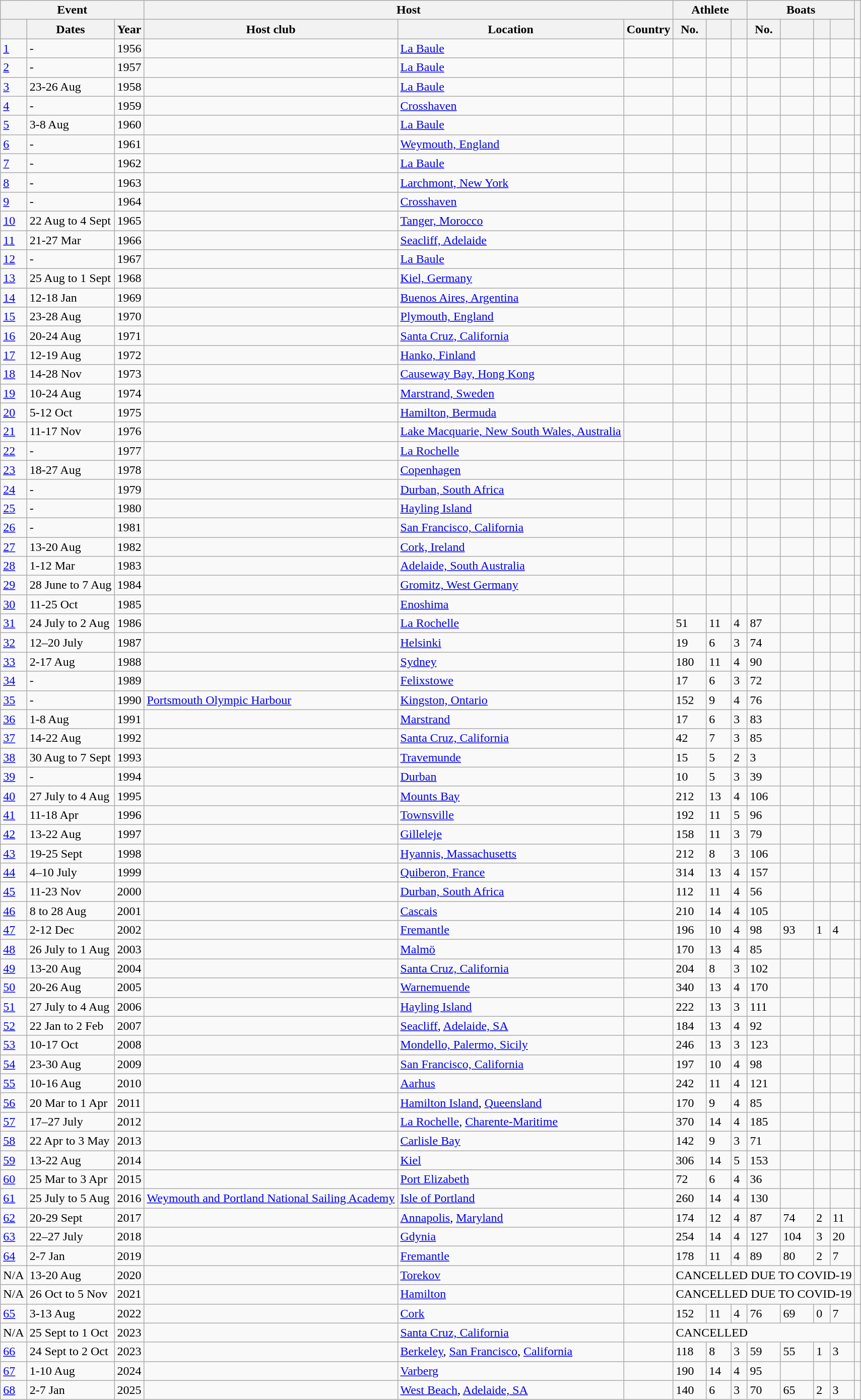<table class="wikitable">
<tr>
<th colspan=3>Event</th>
<th colspan=3>Host</th>
<th colspan=3>Athlete</th>
<th colspan=4>Boats</th>
<th rowspan=2></th>
</tr>
<tr>
<th></th>
<th>Dates</th>
<th>Year</th>
<th>Host club</th>
<th>Location</th>
<th>Country</th>
<th>No.</th>
<th></th>
<th></th>
<th>No.</th>
<th></th>
<th></th>
<th></th>
</tr>
<tr>
<td><a href='#'>1</a></td>
<td>-</td>
<td>1956</td>
<td></td>
<td><a href='#'>La Baule</a></td>
<td></td>
<td></td>
<td></td>
<td></td>
<td></td>
<td></td>
<td></td>
<td></td>
<td></td>
</tr>
<tr>
<td><a href='#'>2</a></td>
<td>-</td>
<td>1957</td>
<td></td>
<td><a href='#'>La Baule</a></td>
<td></td>
<td></td>
<td></td>
<td></td>
<td></td>
<td></td>
<td></td>
<td></td>
<td></td>
</tr>
<tr>
<td><a href='#'>3</a></td>
<td>23-26 Aug</td>
<td>1958</td>
<td></td>
<td><a href='#'>La Baule</a></td>
<td></td>
<td></td>
<td></td>
<td></td>
<td></td>
<td></td>
<td></td>
<td></td>
<td></td>
</tr>
<tr>
<td><a href='#'>4</a></td>
<td>-</td>
<td>1959</td>
<td></td>
<td><a href='#'>Crosshaven</a></td>
<td></td>
<td></td>
<td></td>
<td></td>
<td></td>
<td></td>
<td></td>
<td></td>
<td></td>
</tr>
<tr>
<td><a href='#'>5</a></td>
<td>3-8 Aug</td>
<td>1960</td>
<td></td>
<td><a href='#'>La Baule</a></td>
<td></td>
<td></td>
<td></td>
<td></td>
<td></td>
<td></td>
<td></td>
<td></td>
<td></td>
</tr>
<tr>
<td><a href='#'>6</a></td>
<td>-</td>
<td>1961</td>
<td></td>
<td><a href='#'>Weymouth, England</a></td>
<td></td>
<td></td>
<td></td>
<td></td>
<td></td>
<td></td>
<td></td>
<td></td>
<td></td>
</tr>
<tr>
<td><a href='#'>7</a></td>
<td>-</td>
<td>1962</td>
<td></td>
<td><a href='#'>La Baule</a></td>
<td></td>
<td></td>
<td></td>
<td></td>
<td></td>
<td></td>
<td></td>
<td></td>
<td></td>
</tr>
<tr>
<td><a href='#'>8</a></td>
<td>-</td>
<td>1963</td>
<td></td>
<td><a href='#'>Larchmont, New York</a></td>
<td></td>
<td></td>
<td></td>
<td></td>
<td></td>
<td></td>
<td></td>
<td></td>
<td></td>
</tr>
<tr>
<td><a href='#'>9</a></td>
<td>-</td>
<td>1964</td>
<td></td>
<td><a href='#'>Crosshaven</a></td>
<td></td>
<td></td>
<td></td>
<td></td>
<td></td>
<td></td>
<td></td>
<td></td>
<td></td>
</tr>
<tr>
<td><a href='#'>10</a></td>
<td>22 Aug to 4 Sept</td>
<td>1965</td>
<td></td>
<td><a href='#'>Tanger, Morocco</a></td>
<td></td>
<td></td>
<td></td>
<td></td>
<td></td>
<td></td>
<td></td>
<td></td>
<td></td>
</tr>
<tr>
<td><a href='#'>11</a></td>
<td>21-27 Mar</td>
<td>1966</td>
<td></td>
<td><a href='#'>Seacliff, Adelaide</a></td>
<td></td>
<td></td>
<td></td>
<td></td>
<td></td>
<td></td>
<td></td>
<td></td>
<td></td>
</tr>
<tr>
<td><a href='#'>12</a></td>
<td>-</td>
<td>1967</td>
<td></td>
<td><a href='#'>La Baule</a></td>
<td></td>
<td></td>
<td></td>
<td></td>
<td></td>
<td></td>
<td></td>
<td></td>
<td></td>
</tr>
<tr>
<td><a href='#'>13</a></td>
<td>25 Aug to 1 Sept</td>
<td>1968</td>
<td></td>
<td><a href='#'>Kiel, Germany</a></td>
<td></td>
<td></td>
<td></td>
<td></td>
<td></td>
<td></td>
<td></td>
<td></td>
<td></td>
</tr>
<tr>
<td><a href='#'>14</a></td>
<td>12-18 Jan</td>
<td>1969</td>
<td></td>
<td><a href='#'>Buenos Aires, Argentina</a></td>
<td></td>
<td></td>
<td></td>
<td></td>
<td></td>
<td></td>
<td></td>
<td></td>
<td></td>
</tr>
<tr>
<td><a href='#'>15</a></td>
<td>23-28 Aug</td>
<td>1970</td>
<td></td>
<td><a href='#'>Plymouth, England</a></td>
<td></td>
<td></td>
<td></td>
<td></td>
<td></td>
<td></td>
<td></td>
<td></td>
<td></td>
</tr>
<tr>
<td><a href='#'>16</a></td>
<td>20-24 Aug</td>
<td>1971</td>
<td></td>
<td><a href='#'>Santa Cruz, California</a></td>
<td></td>
<td></td>
<td></td>
<td></td>
<td></td>
<td></td>
<td></td>
<td></td>
<td></td>
</tr>
<tr>
<td><a href='#'>17</a></td>
<td>12-19 Aug</td>
<td>1972</td>
<td></td>
<td><a href='#'>Hanko, Finland</a></td>
<td></td>
<td></td>
<td></td>
<td></td>
<td></td>
<td></td>
<td></td>
<td></td>
<td></td>
</tr>
<tr>
<td><a href='#'>18</a></td>
<td>14-28 Nov</td>
<td>1973</td>
<td></td>
<td><a href='#'>Causeway Bay, Hong Kong</a></td>
<td></td>
<td></td>
<td></td>
<td></td>
<td></td>
<td></td>
<td></td>
<td></td>
<td></td>
</tr>
<tr>
<td><a href='#'>19</a></td>
<td>10-24 Aug</td>
<td>1974</td>
<td></td>
<td><a href='#'>Marstrand, Sweden</a></td>
<td></td>
<td></td>
<td></td>
<td></td>
<td></td>
<td></td>
<td></td>
<td></td>
<td></td>
</tr>
<tr>
<td><a href='#'>20</a></td>
<td>5-12 Oct</td>
<td>1975</td>
<td></td>
<td><a href='#'>Hamilton, Bermuda</a></td>
<td></td>
<td></td>
<td></td>
<td></td>
<td></td>
<td></td>
<td></td>
<td></td>
<td></td>
</tr>
<tr>
<td><a href='#'>21</a></td>
<td>11-17 Nov</td>
<td>1976</td>
<td></td>
<td><a href='#'>Lake Macquarie, New South Wales, Australia</a></td>
<td></td>
<td></td>
<td></td>
<td></td>
<td></td>
<td></td>
<td></td>
<td></td>
<td></td>
</tr>
<tr>
<td><a href='#'>22</a></td>
<td>-</td>
<td>1977</td>
<td></td>
<td><a href='#'>La Rochelle</a></td>
<td></td>
<td></td>
<td></td>
<td></td>
<td></td>
<td></td>
<td></td>
<td></td>
<td></td>
</tr>
<tr>
<td><a href='#'>23</a></td>
<td>18-27 Aug</td>
<td>1978</td>
<td></td>
<td><a href='#'>Copenhagen</a></td>
<td></td>
<td></td>
<td></td>
<td></td>
<td></td>
<td></td>
<td></td>
<td></td>
<td></td>
</tr>
<tr>
<td><a href='#'>24</a></td>
<td>-</td>
<td>1979</td>
<td></td>
<td><a href='#'>Durban, South Africa</a></td>
<td></td>
<td></td>
<td></td>
<td></td>
<td></td>
<td></td>
<td></td>
<td></td>
<td></td>
</tr>
<tr>
<td><a href='#'>25</a></td>
<td>-</td>
<td>1980</td>
<td></td>
<td><a href='#'>Hayling Island</a></td>
<td></td>
<td></td>
<td></td>
<td></td>
<td></td>
<td></td>
<td></td>
<td></td>
<td></td>
</tr>
<tr>
<td><a href='#'>26</a></td>
<td>-</td>
<td>1981</td>
<td></td>
<td><a href='#'>San Francisco, California</a></td>
<td></td>
<td></td>
<td></td>
<td></td>
<td></td>
<td></td>
<td></td>
<td></td>
<td></td>
</tr>
<tr>
<td><a href='#'>27</a></td>
<td>13-20 Aug</td>
<td>1982</td>
<td></td>
<td><a href='#'>Cork, Ireland</a></td>
<td></td>
<td></td>
<td></td>
<td></td>
<td></td>
<td></td>
<td></td>
<td></td>
<td></td>
</tr>
<tr>
<td><a href='#'>28</a></td>
<td>1-12 Mar</td>
<td>1983</td>
<td></td>
<td><a href='#'>Adelaide, South Australia</a></td>
<td></td>
<td></td>
<td></td>
<td></td>
<td></td>
<td></td>
<td></td>
<td></td>
<td></td>
</tr>
<tr>
<td><a href='#'>29</a></td>
<td>28 June to 7 Aug</td>
<td>1984</td>
<td></td>
<td><a href='#'>Gromitz, West Germany</a></td>
<td></td>
<td></td>
<td></td>
<td></td>
<td></td>
<td></td>
<td></td>
<td></td>
<td></td>
</tr>
<tr>
<td><a href='#'>30</a></td>
<td>11-25 Oct</td>
<td>1985</td>
<td></td>
<td><a href='#'>Enoshima</a></td>
<td></td>
<td></td>
<td></td>
<td></td>
<td></td>
<td></td>
<td></td>
<td></td>
<td></td>
</tr>
<tr>
<td><a href='#'>31</a></td>
<td>24 July to 2 Aug</td>
<td>1986</td>
<td></td>
<td><a href='#'>La Rochelle</a></td>
<td></td>
<td>51</td>
<td>11</td>
<td>4</td>
<td>87</td>
<td></td>
<td></td>
<td></td>
<td></td>
</tr>
<tr>
<td><a href='#'>32</a></td>
<td>12–20 July</td>
<td>1987</td>
<td></td>
<td><a href='#'>Helsinki</a></td>
<td></td>
<td>19</td>
<td>6</td>
<td>3</td>
<td>74</td>
<td></td>
<td></td>
<td></td>
<td></td>
</tr>
<tr>
<td><a href='#'>33</a></td>
<td>2-17 Aug</td>
<td>1988</td>
<td></td>
<td><a href='#'>Sydney</a></td>
<td></td>
<td>180</td>
<td>11</td>
<td>4</td>
<td>90</td>
<td></td>
<td></td>
<td></td>
<td></td>
</tr>
<tr>
<td><a href='#'>34</a></td>
<td>-</td>
<td>1989</td>
<td></td>
<td><a href='#'>Felixstowe</a></td>
<td></td>
<td>17</td>
<td>6</td>
<td>3</td>
<td>72</td>
<td></td>
<td></td>
<td></td>
<td></td>
</tr>
<tr>
<td><a href='#'>35</a></td>
<td>-</td>
<td>1990</td>
<td><a href='#'>Portsmouth Olympic Harbour</a></td>
<td><a href='#'>Kingston, Ontario</a></td>
<td></td>
<td>152</td>
<td>9</td>
<td>4</td>
<td>76</td>
<td></td>
<td></td>
<td></td>
<td></td>
</tr>
<tr>
<td><a href='#'>36</a></td>
<td>1-8 Aug</td>
<td>1991</td>
<td></td>
<td><a href='#'>Marstrand</a></td>
<td></td>
<td>17</td>
<td>6</td>
<td>3</td>
<td>83</td>
<td></td>
<td></td>
<td></td>
<td></td>
</tr>
<tr>
<td><a href='#'>37</a></td>
<td>14-22 Aug</td>
<td>1992</td>
<td></td>
<td><a href='#'>Santa Cruz, California</a></td>
<td></td>
<td>42</td>
<td>7</td>
<td>3</td>
<td>85</td>
<td></td>
<td></td>
<td></td>
<td></td>
</tr>
<tr>
<td><a href='#'>38</a></td>
<td>30 Aug to 7 Sept</td>
<td>1993</td>
<td></td>
<td><a href='#'>Travemunde</a></td>
<td></td>
<td>15</td>
<td>5</td>
<td>2</td>
<td>3</td>
<td></td>
<td></td>
<td></td>
<td></td>
</tr>
<tr>
<td><a href='#'>39</a></td>
<td>-</td>
<td>1994</td>
<td></td>
<td><a href='#'>Durban</a></td>
<td></td>
<td>10</td>
<td>5</td>
<td>3</td>
<td>39</td>
<td></td>
<td></td>
<td></td>
<td></td>
</tr>
<tr>
<td><a href='#'>40</a></td>
<td>27 July to 4 Aug</td>
<td>1995</td>
<td></td>
<td><a href='#'>Mounts Bay</a></td>
<td></td>
<td>212</td>
<td>13</td>
<td>4</td>
<td>106</td>
<td></td>
<td></td>
<td></td>
<td></td>
</tr>
<tr>
<td><a href='#'>41</a></td>
<td>11-18 Apr</td>
<td>1996</td>
<td></td>
<td><a href='#'>Townsville</a></td>
<td></td>
<td>192</td>
<td>11</td>
<td>5</td>
<td>96</td>
<td></td>
<td></td>
<td></td>
<td></td>
</tr>
<tr>
<td><a href='#'>42</a></td>
<td>13-22 Aug</td>
<td>1997</td>
<td></td>
<td><a href='#'>Gilleleje</a></td>
<td></td>
<td>158</td>
<td>11</td>
<td>3</td>
<td>79</td>
<td></td>
<td></td>
<td></td>
<td></td>
</tr>
<tr>
<td><a href='#'>43</a></td>
<td>19-25 Sept</td>
<td>1998</td>
<td></td>
<td><a href='#'>Hyannis, Massachusetts</a></td>
<td></td>
<td>212</td>
<td>8</td>
<td>3</td>
<td>106</td>
<td></td>
<td></td>
<td></td>
<td></td>
</tr>
<tr>
<td><a href='#'>44</a></td>
<td>4–10 July</td>
<td>1999</td>
<td></td>
<td><a href='#'>Quiberon, France</a></td>
<td></td>
<td>314</td>
<td>13</td>
<td>4</td>
<td>157</td>
<td></td>
<td></td>
<td></td>
<td></td>
</tr>
<tr>
<td><a href='#'>45</a></td>
<td>11-23 Nov</td>
<td>2000</td>
<td></td>
<td><a href='#'>Durban, South Africa</a></td>
<td></td>
<td>112</td>
<td>11</td>
<td>4</td>
<td>56</td>
<td></td>
<td></td>
<td></td>
<td></td>
</tr>
<tr>
<td><a href='#'>46</a></td>
<td>8 to 28 Aug</td>
<td>2001</td>
<td></td>
<td><a href='#'>Cascais</a></td>
<td></td>
<td>210</td>
<td>14</td>
<td>4</td>
<td>105</td>
<td></td>
<td></td>
<td></td>
<td></td>
</tr>
<tr>
<td><a href='#'>47</a></td>
<td>2-12 Dec</td>
<td>2002</td>
<td></td>
<td><a href='#'>Fremantle</a></td>
<td></td>
<td>196</td>
<td>10</td>
<td>4</td>
<td>98</td>
<td>93</td>
<td>1</td>
<td>4</td>
<td></td>
</tr>
<tr>
<td><a href='#'>48</a></td>
<td>26 July to 1 Aug</td>
<td>2003</td>
<td></td>
<td><a href='#'>Malmö</a></td>
<td></td>
<td>170</td>
<td>13</td>
<td>4</td>
<td>85</td>
<td></td>
<td></td>
<td></td>
<td></td>
</tr>
<tr>
<td><a href='#'>49</a></td>
<td>13-20 Aug</td>
<td>2004</td>
<td></td>
<td><a href='#'>Santa Cruz, California</a></td>
<td></td>
<td>204</td>
<td>8</td>
<td>3</td>
<td>102</td>
<td></td>
<td></td>
<td></td>
<td></td>
</tr>
<tr>
<td><a href='#'>50</a></td>
<td>20-26 Aug</td>
<td>2005</td>
<td></td>
<td><a href='#'>Warnemuende</a></td>
<td></td>
<td>340</td>
<td>13</td>
<td>4</td>
<td>170</td>
<td></td>
<td></td>
<td></td>
<td></td>
</tr>
<tr>
<td><a href='#'>51</a></td>
<td>27 July to 4 Aug</td>
<td>2006</td>
<td></td>
<td><a href='#'>Hayling Island</a></td>
<td></td>
<td>222</td>
<td>13</td>
<td>3</td>
<td>111</td>
<td></td>
<td></td>
<td></td>
<td></td>
</tr>
<tr>
<td><a href='#'>52</a></td>
<td>22 Jan to 2 Feb</td>
<td>2007</td>
<td></td>
<td><a href='#'>Seacliff</a>, <a href='#'>Adelaide, SA</a></td>
<td></td>
<td>184</td>
<td>13</td>
<td>4</td>
<td>92</td>
<td></td>
<td></td>
<td></td>
<td></td>
</tr>
<tr>
<td><a href='#'>53</a></td>
<td>10-17 Oct</td>
<td>2008</td>
<td></td>
<td><a href='#'>Mondello, Palermo, Sicily</a></td>
<td></td>
<td>246</td>
<td>13</td>
<td>3</td>
<td>123</td>
<td></td>
<td></td>
<td></td>
<td></td>
</tr>
<tr>
<td><a href='#'>54</a></td>
<td>23-30 Aug</td>
<td>2009</td>
<td></td>
<td><a href='#'>San Francisco, California</a></td>
<td></td>
<td>197</td>
<td>10</td>
<td>4</td>
<td>98</td>
<td></td>
<td></td>
<td></td>
<td></td>
</tr>
<tr>
<td><a href='#'>55</a></td>
<td>10-16 Aug</td>
<td>2010</td>
<td></td>
<td><a href='#'>Aarhus</a></td>
<td></td>
<td>242</td>
<td>11</td>
<td>4</td>
<td>121</td>
<td></td>
<td></td>
<td></td>
<td></td>
</tr>
<tr>
<td><a href='#'>56</a></td>
<td>20 Mar to 1 Apr</td>
<td>2011</td>
<td></td>
<td><a href='#'>Hamilton Island</a>, <a href='#'>Queensland</a></td>
<td></td>
<td>170</td>
<td>9</td>
<td>4</td>
<td>85</td>
<td></td>
<td></td>
<td></td>
<td></td>
</tr>
<tr>
<td><a href='#'>57</a></td>
<td>17–27 July</td>
<td>2012</td>
<td></td>
<td><a href='#'>La Rochelle</a>, <a href='#'>Charente-Maritime</a></td>
<td></td>
<td>370</td>
<td>14</td>
<td>4</td>
<td>185</td>
<td></td>
<td></td>
<td></td>
<td></td>
</tr>
<tr>
<td><a href='#'>58</a></td>
<td>22 Apr to 3 May</td>
<td>2013</td>
<td></td>
<td><a href='#'>Carlisle Bay</a></td>
<td></td>
<td>142</td>
<td>9</td>
<td>3</td>
<td>71</td>
<td></td>
<td></td>
<td></td>
<td></td>
</tr>
<tr>
<td><a href='#'>59</a></td>
<td>13-22 Aug</td>
<td>2014</td>
<td></td>
<td><a href='#'>Kiel</a></td>
<td></td>
<td>306</td>
<td>14</td>
<td>5</td>
<td>153</td>
<td></td>
<td></td>
<td></td>
<td></td>
</tr>
<tr>
<td><a href='#'>60</a></td>
<td>25 Mar to 3 Apr</td>
<td>2015</td>
<td></td>
<td><a href='#'>Port Elizabeth</a></td>
<td></td>
<td>72</td>
<td>6</td>
<td>4</td>
<td>36</td>
<td></td>
<td></td>
<td></td>
<td></td>
</tr>
<tr>
<td><a href='#'>61</a></td>
<td>25 July to 5 Aug</td>
<td>2016</td>
<td><a href='#'>Weymouth and Portland National Sailing Academy</a></td>
<td><a href='#'>Isle of Portland</a></td>
<td></td>
<td>260</td>
<td>14</td>
<td>4</td>
<td>130</td>
<td></td>
<td></td>
<td></td>
<td></td>
</tr>
<tr>
<td><a href='#'>62</a></td>
<td>20-29 Sept</td>
<td>2017</td>
<td></td>
<td><a href='#'>Annapolis</a>, <a href='#'>Maryland</a></td>
<td></td>
<td>174</td>
<td>12</td>
<td>4</td>
<td>87</td>
<td>74</td>
<td>2</td>
<td>11</td>
<td></td>
</tr>
<tr>
<td><a href='#'>63</a></td>
<td>22–27 July</td>
<td>2018</td>
<td></td>
<td><a href='#'>Gdynia</a></td>
<td></td>
<td>254</td>
<td>14</td>
<td>4</td>
<td>127</td>
<td>104</td>
<td>3</td>
<td>20</td>
<td></td>
</tr>
<tr>
<td><a href='#'>64</a></td>
<td>2-7 Jan</td>
<td>2019</td>
<td></td>
<td><a href='#'>Fremantle</a></td>
<td></td>
<td>178</td>
<td>11</td>
<td>4</td>
<td>89</td>
<td>80</td>
<td>2</td>
<td>7</td>
<td></td>
</tr>
<tr>
<td>N/A</td>
<td>13-20 Aug</td>
<td>2020</td>
<td></td>
<td><a href='#'>Torekov</a></td>
<td></td>
<td colspan=7>CANCELLED DUE TO COVID-19</td>
<td></td>
</tr>
<tr>
<td>N/A</td>
<td>26 Oct to 5 Nov</td>
<td>2021</td>
<td></td>
<td><a href='#'>Hamilton</a></td>
<td></td>
<td colspan=7>CANCELLED DUE TO COVID-19</td>
<td></td>
</tr>
<tr>
<td><a href='#'>65</a></td>
<td>3-13 Aug</td>
<td>2022</td>
<td></td>
<td><a href='#'>Cork</a></td>
<td></td>
<td>152</td>
<td>11</td>
<td>4</td>
<td>76</td>
<td>69</td>
<td>0</td>
<td>7</td>
<td></td>
</tr>
<tr>
<td>N/A</td>
<td>25 Sept to 1 Oct</td>
<td>2023</td>
<td></td>
<td><a href='#'>Santa Cruz, California</a></td>
<td></td>
<td colspan=7>CANCELLED</td>
<td></td>
</tr>
<tr>
<td><a href='#'>66</a></td>
<td>24 Sept to 2 Oct</td>
<td>2023</td>
<td></td>
<td><a href='#'>Berkeley</a>, <a href='#'>San Francisco</a>, <a href='#'>California</a></td>
<td></td>
<td>118</td>
<td>8</td>
<td>3</td>
<td>59</td>
<td>55</td>
<td>1</td>
<td>3</td>
<td></td>
</tr>
<tr>
<td><a href='#'>67</a></td>
<td>1-10 Aug</td>
<td>2024</td>
<td></td>
<td><a href='#'>Varberg</a></td>
<td></td>
<td>190</td>
<td>14</td>
<td>4</td>
<td>95</td>
<td></td>
<td></td>
<td></td>
<td>		</td>
</tr>
<tr>
<td><a href='#'>68</a></td>
<td>2-7 Jan</td>
<td>2025</td>
<td></td>
<td><a href='#'>West Beach</a>, <a href='#'>Adelaide, SA</a></td>
<td></td>
<td>140</td>
<td>6</td>
<td>3</td>
<td>70</td>
<td>65</td>
<td>2</td>
<td>3</td>
<td>		</td>
</tr>
</table>
